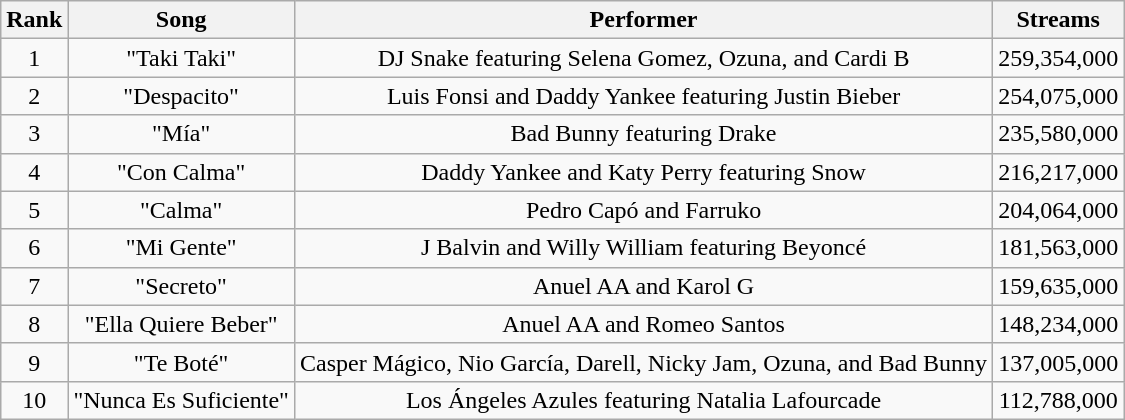<table class="wikitable plainrowheaders" style="text-align:center;">
<tr>
<th>Rank</th>
<th>Song</th>
<th>Performer</th>
<th>Streams</th>
</tr>
<tr>
<td>1</td>
<td>"Taki Taki"</td>
<td>DJ Snake featuring Selena Gomez, Ozuna, and Cardi B</td>
<td>259,354,000</td>
</tr>
<tr>
<td>2</td>
<td>"Despacito"</td>
<td>Luis Fonsi and Daddy Yankee featuring Justin Bieber</td>
<td>254,075,000</td>
</tr>
<tr>
<td>3</td>
<td>"Mía"</td>
<td>Bad Bunny featuring Drake</td>
<td>235,580,000</td>
</tr>
<tr>
<td>4</td>
<td>"Con Calma"</td>
<td>Daddy Yankee and Katy Perry featuring Snow</td>
<td>216,217,000</td>
</tr>
<tr>
<td>5</td>
<td>"Calma"</td>
<td>Pedro Capó and Farruko</td>
<td>204,064,000</td>
</tr>
<tr>
<td>6</td>
<td>"Mi Gente"</td>
<td>J Balvin and Willy William featuring Beyoncé</td>
<td>181,563,000</td>
</tr>
<tr>
<td>7</td>
<td>"Secreto"</td>
<td>Anuel AA and Karol G</td>
<td>159,635,000</td>
</tr>
<tr>
<td>8</td>
<td>"Ella Quiere Beber"</td>
<td>Anuel AA and Romeo Santos</td>
<td>148,234,000</td>
</tr>
<tr>
<td>9</td>
<td>"Te Boté"</td>
<td>Casper Mágico, Nio García, Darell, Nicky Jam, Ozuna, and Bad Bunny</td>
<td>137,005,000</td>
</tr>
<tr>
<td>10</td>
<td>"Nunca Es Suficiente"</td>
<td>Los Ángeles Azules featuring Natalia Lafourcade</td>
<td>112,788,000</td>
</tr>
</table>
